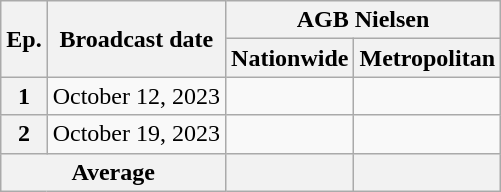<table class="wikitable" style="text-align:center">
<tr>
<th rowspan="2">Ep.</th>
<th rowspan="2">Broadcast date</th>
<th colspan="2">AGB Nielsen</th>
</tr>
<tr>
<th>Nationwide</th>
<th>Metropolitan</th>
</tr>
<tr>
<th>1</th>
<td>October 12, 2023</td>
<td><strong></strong> </td>
<td><strong></strong> </td>
</tr>
<tr>
<th>2</th>
<td>October 19, 2023</td>
<td><strong></strong> </td>
<td><strong></strong> </td>
</tr>
<tr>
<th colspan="2">Average</th>
<th></th>
<th></th>
</tr>
</table>
